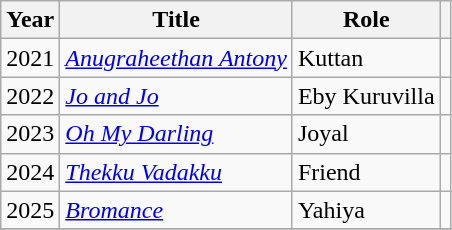<table class="wikitable sortable">
<tr>
<th>Year</th>
<th>Title</th>
<th>Role</th>
<th></th>
</tr>
<tr>
<td>2021</td>
<td><em><a href='#'>Anugraheethan Antony</a></em></td>
<td>Kuttan</td>
<td></td>
</tr>
<tr>
<td>2022</td>
<td><em><a href='#'>Jo and Jo</a></em></td>
<td>Eby Kuruvilla</td>
<td></td>
</tr>
<tr>
<td>2023</td>
<td><em><a href='#'>Oh My Darling</a></em></td>
<td>Joyal</td>
<td></td>
</tr>
<tr>
<td>2024</td>
<td><em><a href='#'>Thekku Vadakku</a></em></td>
<td>Friend</td>
<td></td>
</tr>
<tr>
<td>2025</td>
<td><em><a href='#'>Bromance</a></em></td>
<td>Yahiya</td>
<td></td>
</tr>
<tr>
</tr>
</table>
